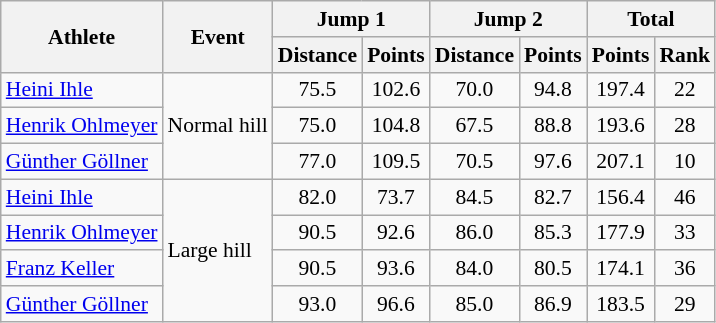<table class="wikitable" style="font-size:90%">
<tr>
<th rowspan="2">Athlete</th>
<th rowspan="2">Event</th>
<th colspan="2">Jump 1</th>
<th colspan="2">Jump 2</th>
<th colspan="2">Total</th>
</tr>
<tr>
<th>Distance</th>
<th>Points</th>
<th>Distance</th>
<th>Points</th>
<th>Points</th>
<th>Rank</th>
</tr>
<tr>
<td><a href='#'>Heini Ihle</a></td>
<td rowspan="3">Normal hill</td>
<td align="center">75.5</td>
<td align="center">102.6</td>
<td align="center">70.0</td>
<td align="center">94.8</td>
<td align="center">197.4</td>
<td align="center">22</td>
</tr>
<tr>
<td><a href='#'>Henrik Ohlmeyer</a></td>
<td align="center">75.0</td>
<td align="center">104.8</td>
<td align="center">67.5</td>
<td align="center">88.8</td>
<td align="center">193.6</td>
<td align="center">28</td>
</tr>
<tr>
<td><a href='#'>Günther Göllner</a></td>
<td align="center">77.0</td>
<td align="center">109.5</td>
<td align="center">70.5</td>
<td align="center">97.6</td>
<td align="center">207.1</td>
<td align="center">10</td>
</tr>
<tr>
<td><a href='#'>Heini Ihle</a></td>
<td rowspan="4">Large hill</td>
<td align="center">82.0</td>
<td align="center">73.7</td>
<td align="center">84.5</td>
<td align="center">82.7</td>
<td align="center">156.4</td>
<td align="center">46</td>
</tr>
<tr>
<td><a href='#'>Henrik Ohlmeyer</a></td>
<td align="center">90.5</td>
<td align="center">92.6</td>
<td align="center">86.0</td>
<td align="center">85.3</td>
<td align="center">177.9</td>
<td align="center">33</td>
</tr>
<tr>
<td><a href='#'>Franz Keller</a></td>
<td align="center">90.5</td>
<td align="center">93.6</td>
<td align="center">84.0</td>
<td align="center">80.5</td>
<td align="center">174.1</td>
<td align="center">36</td>
</tr>
<tr>
<td><a href='#'>Günther Göllner</a></td>
<td align="center">93.0</td>
<td align="center">96.6</td>
<td align="center">85.0</td>
<td align="center">86.9</td>
<td align="center">183.5</td>
<td align="center">29</td>
</tr>
</table>
